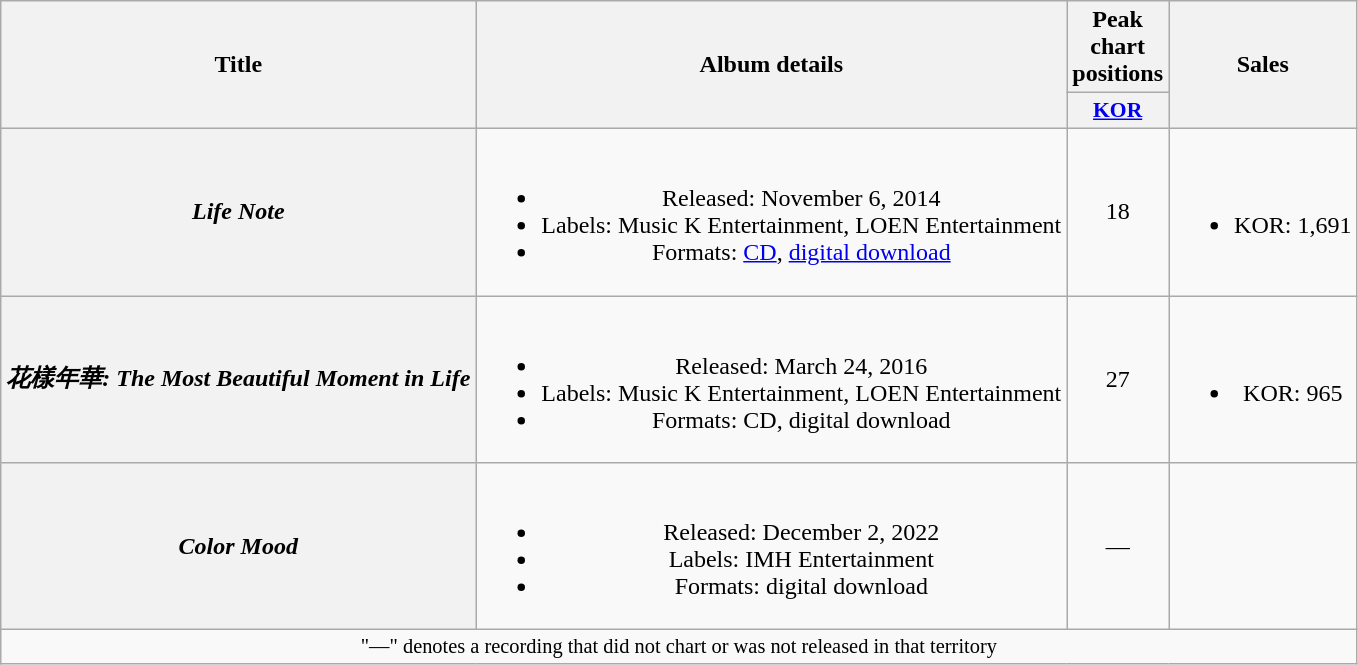<table class="wikitable plainrowheaders" style="text-align:center;">
<tr>
<th scope="col" rowspan="2">Title</th>
<th scope="col" rowspan="2">Album details</th>
<th scope="col" colspan="1">Peak chart positions</th>
<th scope="col" rowspan="2">Sales</th>
</tr>
<tr>
<th scope="col" style="width:2.5em;font-size:90%;"><a href='#'>KOR</a><br></th>
</tr>
<tr>
<th scope="row"><em>Life Note</em></th>
<td><br><ul><li>Released: November 6, 2014</li><li>Labels: Music K Entertainment, LOEN Entertainment</li><li>Formats: <a href='#'>CD</a>, <a href='#'>digital download</a></li></ul></td>
<td>18</td>
<td><br><ul><li>KOR: 1,691</li></ul></td>
</tr>
<tr>
<th scope="row"><em>花樣年華: The Most Beautiful Moment in Life</em></th>
<td><br><ul><li>Released: March 24, 2016</li><li>Labels: Music K Entertainment, LOEN Entertainment</li><li>Formats: CD, digital download</li></ul></td>
<td>27</td>
<td><br><ul><li>KOR: 965</li></ul></td>
</tr>
<tr>
<th scope="row"><em>Color Mood</em></th>
<td><br><ul><li>Released: December 2, 2022</li><li>Labels: IMH Entertainment</li><li>Formats: digital download</li></ul></td>
<td>—</td>
<td></td>
</tr>
<tr>
<td colspan="4" style="font-size:85%">"—" denotes a recording that did not chart or was not released in that territory</td>
</tr>
</table>
